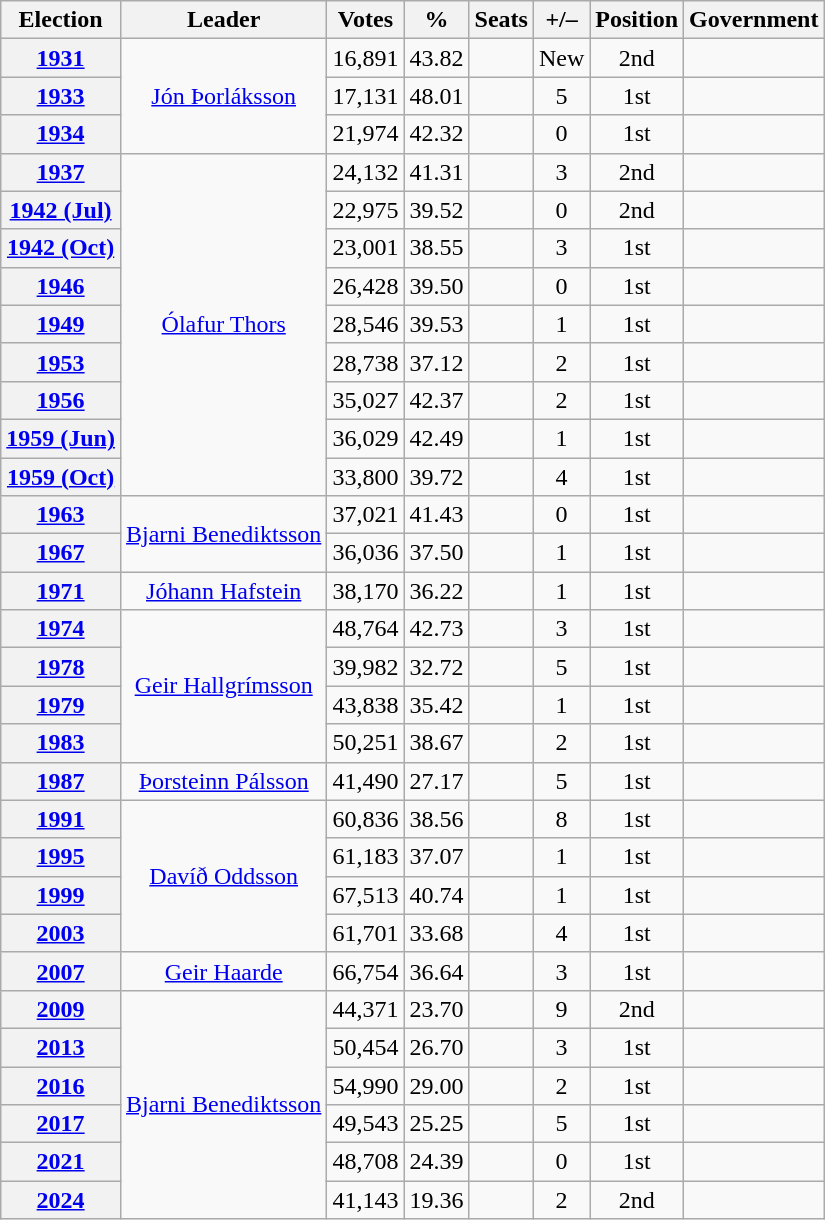<table class="wikitable" style="text-align: center;">
<tr>
<th>Election</th>
<th>Leader</th>
<th>Votes</th>
<th>%</th>
<th>Seats</th>
<th>+/–</th>
<th>Position</th>
<th>Government</th>
</tr>
<tr>
<th><a href='#'>1931</a></th>
<td rowspan=3><a href='#'>Jón Þorláksson</a></td>
<td>16,891</td>
<td>43.82</td>
<td></td>
<td>New</td>
<td> 2nd</td>
<td></td>
</tr>
<tr>
<th><a href='#'>1933</a></th>
<td>17,131</td>
<td>48.01</td>
<td></td>
<td> 5</td>
<td> 1st</td>
<td></td>
</tr>
<tr>
<th><a href='#'>1934</a></th>
<td>21,974</td>
<td>42.32</td>
<td></td>
<td> 0</td>
<td> 1st</td>
<td></td>
</tr>
<tr>
<th><a href='#'>1937</a></th>
<td rowspan=9><a href='#'>Ólafur Thors</a></td>
<td>24,132</td>
<td>41.31</td>
<td></td>
<td> 3</td>
<td> 2nd</td>
<td></td>
</tr>
<tr>
<th><a href='#'>1942 (Jul)</a></th>
<td>22,975</td>
<td>39.52</td>
<td></td>
<td> 0</td>
<td> 2nd</td>
<td></td>
</tr>
<tr>
<th><a href='#'>1942 (Oct)</a></th>
<td>23,001</td>
<td>38.55</td>
<td></td>
<td> 3</td>
<td> 1st</td>
<td></td>
</tr>
<tr>
<th><a href='#'>1946</a></th>
<td>26,428</td>
<td>39.50</td>
<td></td>
<td> 0</td>
<td> 1st</td>
<td></td>
</tr>
<tr>
<th><a href='#'>1949</a></th>
<td>28,546</td>
<td>39.53</td>
<td></td>
<td> 1</td>
<td> 1st</td>
<td></td>
</tr>
<tr>
<th><a href='#'>1953</a></th>
<td>28,738</td>
<td>37.12</td>
<td></td>
<td> 2</td>
<td> 1st</td>
<td></td>
</tr>
<tr>
<th><a href='#'>1956</a></th>
<td>35,027</td>
<td>42.37</td>
<td></td>
<td> 2</td>
<td> 1st</td>
<td></td>
</tr>
<tr>
<th><a href='#'>1959 (Jun)</a></th>
<td>36,029</td>
<td>42.49</td>
<td></td>
<td> 1</td>
<td> 1st</td>
<td></td>
</tr>
<tr>
<th><a href='#'>1959 (Oct)</a></th>
<td>33,800</td>
<td>39.72</td>
<td></td>
<td> 4</td>
<td> 1st</td>
<td></td>
</tr>
<tr>
<th><a href='#'>1963</a></th>
<td rowspan=2><a href='#'>Bjarni Benediktsson</a></td>
<td>37,021</td>
<td>41.43</td>
<td></td>
<td> 0</td>
<td> 1st</td>
<td></td>
</tr>
<tr>
<th><a href='#'>1967</a></th>
<td>36,036</td>
<td>37.50</td>
<td></td>
<td> 1</td>
<td> 1st</td>
<td></td>
</tr>
<tr>
<th><a href='#'>1971</a></th>
<td><a href='#'>Jóhann Hafstein</a></td>
<td>38,170</td>
<td>36.22</td>
<td></td>
<td> 1</td>
<td> 1st</td>
<td></td>
</tr>
<tr>
<th><a href='#'>1974</a></th>
<td rowspan=4><a href='#'>Geir Hallgrímsson</a></td>
<td>48,764</td>
<td>42.73</td>
<td></td>
<td> 3</td>
<td> 1st</td>
<td></td>
</tr>
<tr>
<th><a href='#'>1978</a></th>
<td>39,982</td>
<td>32.72</td>
<td></td>
<td> 5</td>
<td> 1st</td>
<td></td>
</tr>
<tr>
<th><a href='#'>1979</a></th>
<td>43,838</td>
<td>35.42</td>
<td></td>
<td> 1</td>
<td> 1st</td>
<td></td>
</tr>
<tr>
<th><a href='#'>1983</a></th>
<td>50,251</td>
<td>38.67</td>
<td></td>
<td> 2</td>
<td> 1st</td>
<td></td>
</tr>
<tr>
<th><a href='#'>1987</a></th>
<td><a href='#'>Þorsteinn Pálsson</a></td>
<td>41,490</td>
<td>27.17</td>
<td></td>
<td> 5</td>
<td> 1st</td>
<td></td>
</tr>
<tr>
<th><a href='#'>1991</a></th>
<td rowspan=4><a href='#'>Davíð Oddsson</a></td>
<td>60,836</td>
<td>38.56</td>
<td></td>
<td> 8</td>
<td> 1st</td>
<td></td>
</tr>
<tr>
<th><a href='#'>1995</a></th>
<td>61,183</td>
<td>37.07</td>
<td></td>
<td> 1</td>
<td> 1st</td>
<td></td>
</tr>
<tr>
<th><a href='#'>1999</a></th>
<td>67,513</td>
<td>40.74</td>
<td></td>
<td> 1</td>
<td> 1st</td>
<td></td>
</tr>
<tr>
<th><a href='#'>2003</a></th>
<td>61,701</td>
<td>33.68</td>
<td></td>
<td> 4</td>
<td> 1st</td>
<td></td>
</tr>
<tr>
<th><a href='#'>2007</a></th>
<td><a href='#'>Geir Haarde</a></td>
<td>66,754</td>
<td>36.64</td>
<td></td>
<td> 3</td>
<td> 1st</td>
<td></td>
</tr>
<tr>
<th><a href='#'>2009</a></th>
<td rowspan=6><a href='#'>Bjarni Benediktsson</a></td>
<td>44,371</td>
<td>23.70</td>
<td></td>
<td> 9</td>
<td> 2nd</td>
<td></td>
</tr>
<tr>
<th><a href='#'>2013</a></th>
<td>50,454</td>
<td>26.70</td>
<td></td>
<td> 3</td>
<td> 1st</td>
<td></td>
</tr>
<tr>
<th><a href='#'>2016</a></th>
<td>54,990</td>
<td>29.00</td>
<td></td>
<td> 2</td>
<td> 1st</td>
<td></td>
</tr>
<tr>
<th><a href='#'>2017</a></th>
<td>49,543</td>
<td>25.25</td>
<td></td>
<td> 5</td>
<td> 1st</td>
<td></td>
</tr>
<tr>
<th><a href='#'>2021</a></th>
<td>48,708</td>
<td>24.39</td>
<td></td>
<td> 0</td>
<td> 1st</td>
<td></td>
</tr>
<tr>
<th><a href='#'>2024</a></th>
<td>41,143</td>
<td>19.36</td>
<td></td>
<td> 2</td>
<td> 2nd</td>
<td></td>
</tr>
</table>
